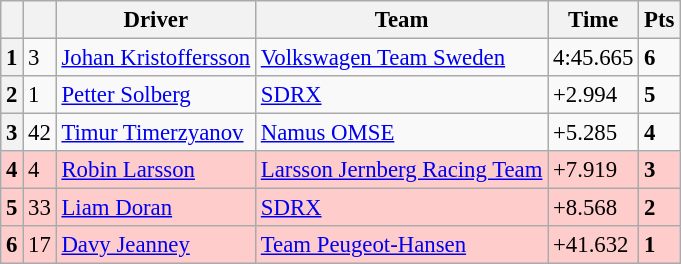<table class=wikitable style="font-size:95%">
<tr>
<th></th>
<th></th>
<th>Driver</th>
<th>Team</th>
<th>Time</th>
<th>Pts</th>
</tr>
<tr>
<th>1</th>
<td>3</td>
<td> <a href='#'>Johan Kristoffersson</a></td>
<td><a href='#'>Volkswagen Team Sweden</a></td>
<td>4:45.665</td>
<td><strong>6</strong></td>
</tr>
<tr>
<th>2</th>
<td>1</td>
<td> <a href='#'>Petter Solberg</a></td>
<td><a href='#'>SDRX</a></td>
<td>+2.994</td>
<td><strong>5</strong></td>
</tr>
<tr>
<th>3</th>
<td>42</td>
<td> <a href='#'>Timur Timerzyanov</a></td>
<td><a href='#'>Namus OMSE</a></td>
<td>+5.285</td>
<td><strong>4</strong></td>
</tr>
<tr>
<th style="background:#ffcccc;">4</th>
<td style="background:#ffcccc;">4</td>
<td style="background:#ffcccc;"> <a href='#'>Robin Larsson</a></td>
<td style="background:#ffcccc;"><a href='#'>Larsson Jernberg Racing Team</a></td>
<td style="background:#ffcccc;">+7.919</td>
<td style="background:#ffcccc;"><strong>3</strong></td>
</tr>
<tr>
<th style="background:#ffcccc;">5</th>
<td style="background:#ffcccc;">33</td>
<td style="background:#ffcccc;"> <a href='#'>Liam Doran</a></td>
<td style="background:#ffcccc;"><a href='#'>SDRX</a></td>
<td style="background:#ffcccc;">+8.568</td>
<td style="background:#ffcccc;"><strong>2</strong></td>
</tr>
<tr>
<th style="background:#ffcccc;">6</th>
<td style="background:#ffcccc;">17</td>
<td style="background:#ffcccc;"> <a href='#'>Davy Jeanney</a></td>
<td style="background:#ffcccc;"><a href='#'>Team Peugeot-Hansen</a></td>
<td style="background:#ffcccc;">+41.632</td>
<td style="background:#ffcccc;"><strong>1</strong></td>
</tr>
</table>
